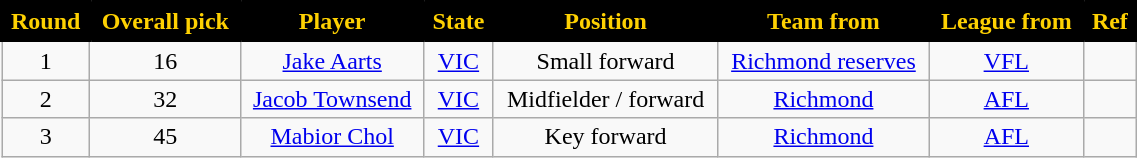<table class="wikitable" style="text-align:center; font-size:100%; width:60%;">
<tr>
<th style="background:black; color:#FED102; border: solid black 2px;">Round</th>
<th style="background:black; color:#FED102; border: solid black 2px;">Overall pick</th>
<th style="background:black; color:#FED102; border: solid black 2px;">Player</th>
<th style="background:black; color:#FED102; border: solid black 2px;">State</th>
<th style="background:black; color:#FED102; border: solid black 2px;">Position</th>
<th style="background:black; color:#FED102; border: solid black 2px;">Team from</th>
<th style="background:black; color:#FED102; border: solid black 2px;">League from</th>
<th style="background:black; color:#FED102; border: solid black 2px;">Ref</th>
</tr>
<tr>
<td>1</td>
<td>16</td>
<td><a href='#'>Jake Aarts</a></td>
<td><a href='#'>VIC</a></td>
<td>Small forward</td>
<td><a href='#'>Richmond reserves</a></td>
<td><a href='#'>VFL</a></td>
<td></td>
</tr>
<tr>
<td>2</td>
<td>32</td>
<td><a href='#'>Jacob Townsend</a></td>
<td><a href='#'>VIC</a></td>
<td>Midfielder / forward</td>
<td><a href='#'>Richmond</a></td>
<td><a href='#'>AFL</a></td>
<td></td>
</tr>
<tr>
<td>3</td>
<td>45</td>
<td><a href='#'>Mabior Chol</a></td>
<td><a href='#'>VIC</a></td>
<td>Key forward</td>
<td><a href='#'>Richmond</a></td>
<td><a href='#'>AFL</a></td>
<td></td>
</tr>
</table>
